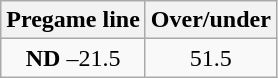<table class="wikitable">
<tr align="center">
<th style=>Pregame line</th>
<th style=>Over/under</th>
</tr>
<tr align="center">
<td><strong>ND</strong> –21.5</td>
<td>51.5</td>
</tr>
</table>
